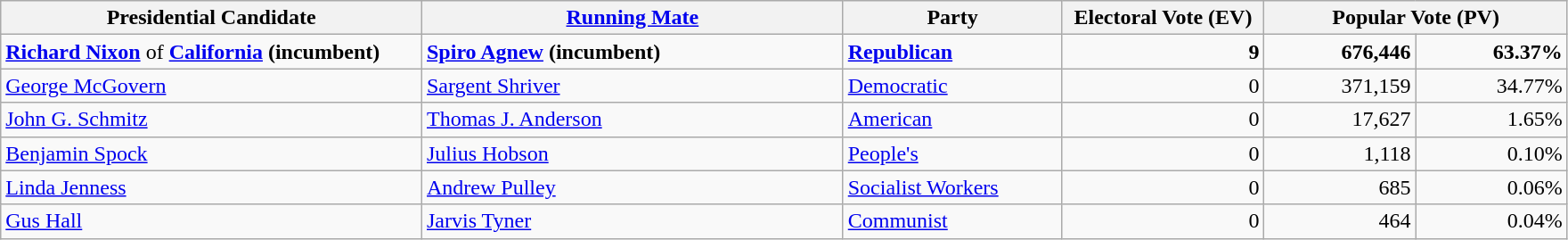<table class="wikitable">
<tr>
<th width="25%">Presidential Candidate</th>
<th width="25%"><a href='#'>Running Mate</a></th>
<th width="13%">Party</th>
<th width="12%">Electoral Vote (EV)</th>
<th colspan="2" width="18%">Popular Vote (PV)</th>
</tr>
<tr>
<td><strong><a href='#'>Richard Nixon</a></strong> of <strong><a href='#'>California</a></strong> <strong>(incumbent)</strong></td>
<td><strong><a href='#'>Spiro Agnew</a></strong> <strong>(incumbent)</strong></td>
<td><strong><a href='#'>Republican</a></strong></td>
<td align="right"><strong>9</strong></td>
<td align="right"><strong>676,446</strong></td>
<td align="right"><strong>63.37%</strong></td>
</tr>
<tr>
<td><a href='#'>George McGovern</a></td>
<td><a href='#'>Sargent Shriver</a></td>
<td><a href='#'>Democratic</a></td>
<td align="right">0</td>
<td align="right">371,159</td>
<td align="right">34.77%</td>
</tr>
<tr>
<td><a href='#'>John G. Schmitz</a></td>
<td><a href='#'>Thomas J. Anderson</a></td>
<td><a href='#'>American</a></td>
<td align="right">0</td>
<td align="right">17,627</td>
<td align="right">1.65%</td>
</tr>
<tr>
<td><a href='#'>Benjamin Spock</a></td>
<td><a href='#'>Julius Hobson</a></td>
<td><a href='#'>People's</a></td>
<td align="right">0</td>
<td align="right">1,118</td>
<td align="right">0.10%</td>
</tr>
<tr>
<td><a href='#'>Linda Jenness</a></td>
<td><a href='#'>Andrew Pulley</a></td>
<td><a href='#'>Socialist Workers</a></td>
<td align="right">0</td>
<td align="right">685</td>
<td align="right">0.06%</td>
</tr>
<tr>
<td><a href='#'>Gus Hall</a></td>
<td><a href='#'>Jarvis Tyner</a></td>
<td><a href='#'>Communist</a></td>
<td align="right">0</td>
<td align="right">464</td>
<td align="right">0.04%</td>
</tr>
</table>
